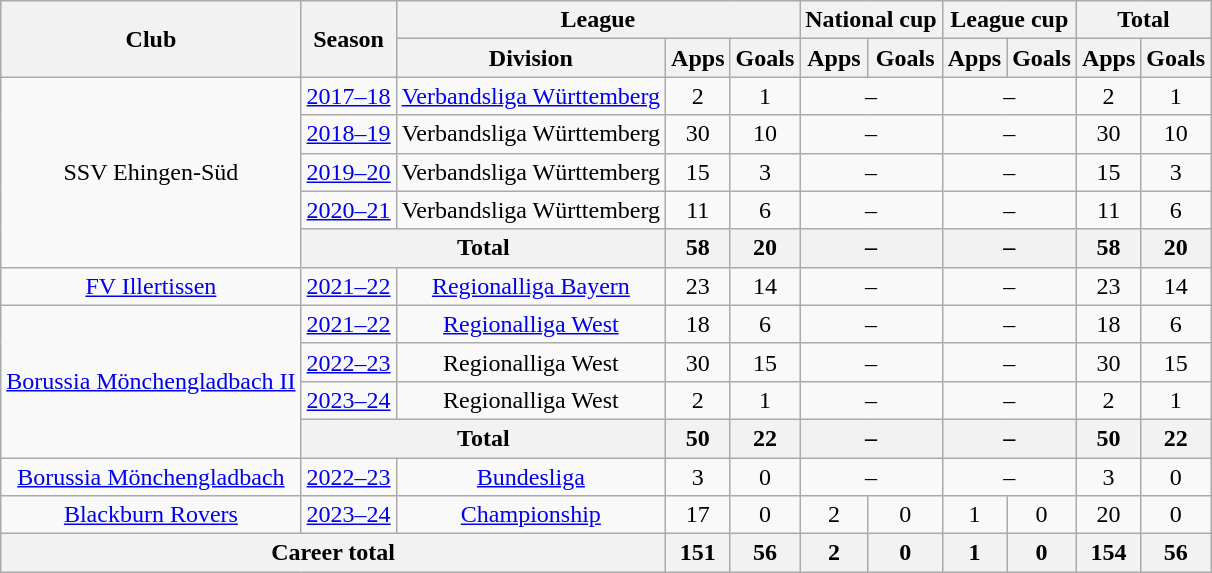<table class="wikitable" style="text-align:center">
<tr>
<th rowspan="2">Club</th>
<th rowspan="2">Season</th>
<th colspan="3">League</th>
<th colspan="2">National cup</th>
<th colspan="2">League cup</th>
<th colspan="2">Total</th>
</tr>
<tr>
<th>Division</th>
<th>Apps</th>
<th>Goals</th>
<th>Apps</th>
<th>Goals</th>
<th>Apps</th>
<th>Goals</th>
<th>Apps</th>
<th>Goals</th>
</tr>
<tr>
<td rowspan=5>SSV Ehingen-Süd</td>
<td><a href='#'>2017–18</a></td>
<td><a href='#'>Verbandsliga Württemberg</a></td>
<td>2</td>
<td>1</td>
<td colspan="2">–</td>
<td colspan="2">–</td>
<td>2</td>
<td>1</td>
</tr>
<tr>
<td><a href='#'>2018–19</a></td>
<td>Verbandsliga Württemberg</td>
<td>30</td>
<td>10</td>
<td colspan="2">–</td>
<td colspan="2">–</td>
<td>30</td>
<td>10</td>
</tr>
<tr>
<td><a href='#'>2019–20</a></td>
<td>Verbandsliga Württemberg</td>
<td>15</td>
<td>3</td>
<td colspan="2">–</td>
<td colspan="2">–</td>
<td>15</td>
<td>3</td>
</tr>
<tr>
<td><a href='#'>2020–21</a></td>
<td>Verbandsliga Württemberg</td>
<td>11</td>
<td>6</td>
<td colspan="2">–</td>
<td colspan="2">–</td>
<td>11</td>
<td>6</td>
</tr>
<tr>
<th colspan="2">Total</th>
<th>58</th>
<th>20</th>
<th colspan="2">–</th>
<th colspan="2">–</th>
<th>58</th>
<th>20</th>
</tr>
<tr>
<td><a href='#'>FV Illertissen</a></td>
<td><a href='#'>2021–22</a></td>
<td><a href='#'>Regionalliga Bayern</a></td>
<td>23</td>
<td>14</td>
<td colspan="2">–</td>
<td colspan="2">–</td>
<td>23</td>
<td>14</td>
</tr>
<tr>
<td rowspan="4"><a href='#'>Borussia Mönchengladbach II</a></td>
<td><a href='#'>2021–22</a></td>
<td><a href='#'>Regionalliga West</a></td>
<td>18</td>
<td>6</td>
<td colspan="2">–</td>
<td colspan="2">–</td>
<td>18</td>
<td>6</td>
</tr>
<tr>
<td><a href='#'>2022–23</a></td>
<td>Regionalliga West</td>
<td>30</td>
<td>15</td>
<td colspan="2">–</td>
<td colspan="2">–</td>
<td>30</td>
<td>15</td>
</tr>
<tr>
<td><a href='#'>2023–24</a></td>
<td>Regionalliga West</td>
<td>2</td>
<td>1</td>
<td colspan="2">–</td>
<td colspan="2">–</td>
<td>2</td>
<td>1</td>
</tr>
<tr>
<th colspan="2">Total</th>
<th>50</th>
<th>22</th>
<th colspan="2">–</th>
<th colspan="2">–</th>
<th>50</th>
<th>22</th>
</tr>
<tr>
<td><a href='#'>Borussia Mönchengladbach</a></td>
<td><a href='#'>2022–23</a></td>
<td><a href='#'>Bundesliga</a></td>
<td>3</td>
<td>0</td>
<td colspan="2">–</td>
<td colspan="2">–</td>
<td>3</td>
<td>0</td>
</tr>
<tr>
<td><a href='#'>Blackburn Rovers</a></td>
<td><a href='#'>2023–24</a></td>
<td><a href='#'>Championship</a></td>
<td>17</td>
<td>0</td>
<td>2</td>
<td>0</td>
<td>1</td>
<td>0</td>
<td>20</td>
<td>0</td>
</tr>
<tr>
<th colspan="3">Career total</th>
<th>151</th>
<th>56</th>
<th>2</th>
<th>0</th>
<th>1</th>
<th>0</th>
<th>154</th>
<th>56</th>
</tr>
</table>
